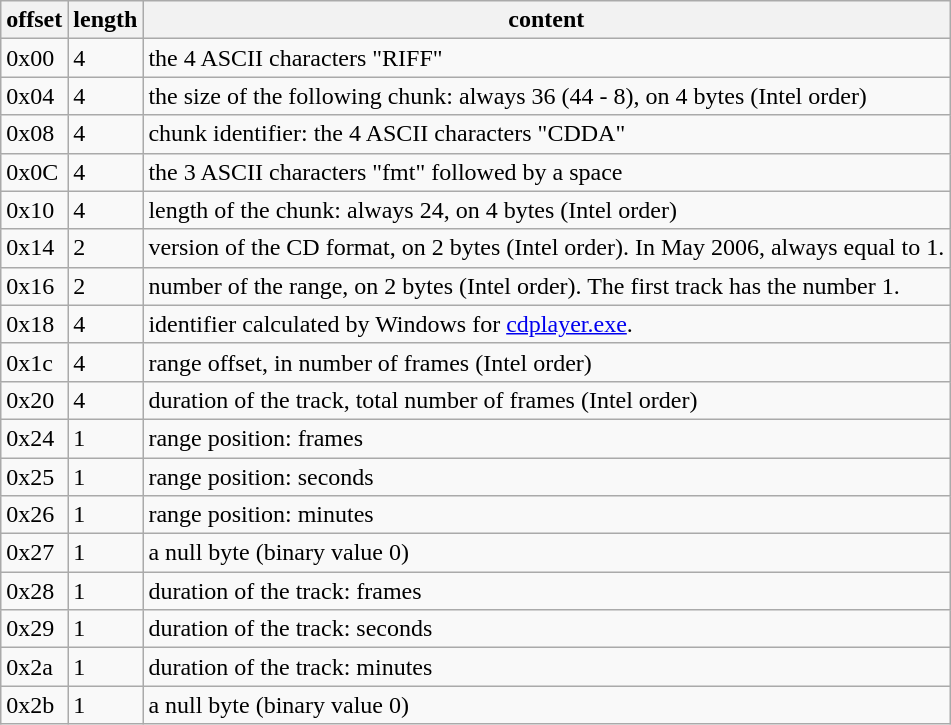<table class="wikitable plainrowheaders">
<tr>
<th>offset</th>
<th>length</th>
<th>content</th>
</tr>
<tr ---->
<td>0x00</td>
<td>4</td>
<td>the 4 ASCII characters "RIFF"</td>
</tr>
<tr ---->
<td>0x04</td>
<td>4</td>
<td>the size of the following chunk: always 36 (44 - 8), on 4 bytes (Intel order)</td>
</tr>
<tr ---->
<td>0x08</td>
<td>4</td>
<td>chunk identifier: the 4 ASCII characters "CDDA"</td>
</tr>
<tr ---->
<td>0x0C</td>
<td>4</td>
<td>the 3 ASCII characters "fmt" followed by a space</td>
</tr>
<tr ---->
<td>0x10</td>
<td>4</td>
<td>length of the chunk: always 24, on 4 bytes (Intel order)</td>
</tr>
<tr ---->
<td>0x14</td>
<td>2</td>
<td>version of the CD format, on 2 bytes (Intel order). In May 2006, always equal to 1.</td>
</tr>
<tr ---->
<td>0x16</td>
<td>2</td>
<td>number of the range, on 2 bytes (Intel order). The first track has the number 1.</td>
</tr>
<tr ---->
<td>0x18</td>
<td>4</td>
<td>identifier calculated by Windows for <a href='#'>cdplayer.exe</a>.</td>
</tr>
<tr ---->
<td>0x1c</td>
<td>4</td>
<td>range offset, in number of frames (Intel order)</td>
</tr>
<tr ---->
<td>0x20</td>
<td>4</td>
<td>duration of the track, total number of frames (Intel order)</td>
</tr>
<tr ---->
<td>0x24</td>
<td>1</td>
<td>range position: frames</td>
</tr>
<tr ---->
<td>0x25</td>
<td>1</td>
<td>range position: seconds</td>
</tr>
<tr ---->
<td>0x26</td>
<td>1</td>
<td>range position: minutes</td>
</tr>
<tr ---->
<td>0x27</td>
<td>1</td>
<td>a null byte (binary value 0)</td>
</tr>
<tr ---->
<td>0x28</td>
<td>1</td>
<td>duration of the track: frames</td>
</tr>
<tr ---->
<td>0x29</td>
<td>1</td>
<td>duration of the track: seconds</td>
</tr>
<tr ---->
<td>0x2a</td>
<td>1</td>
<td>duration of the track: minutes</td>
</tr>
<tr ---->
<td>0x2b</td>
<td>1</td>
<td>a null byte (binary value 0)</td>
</tr>
</table>
